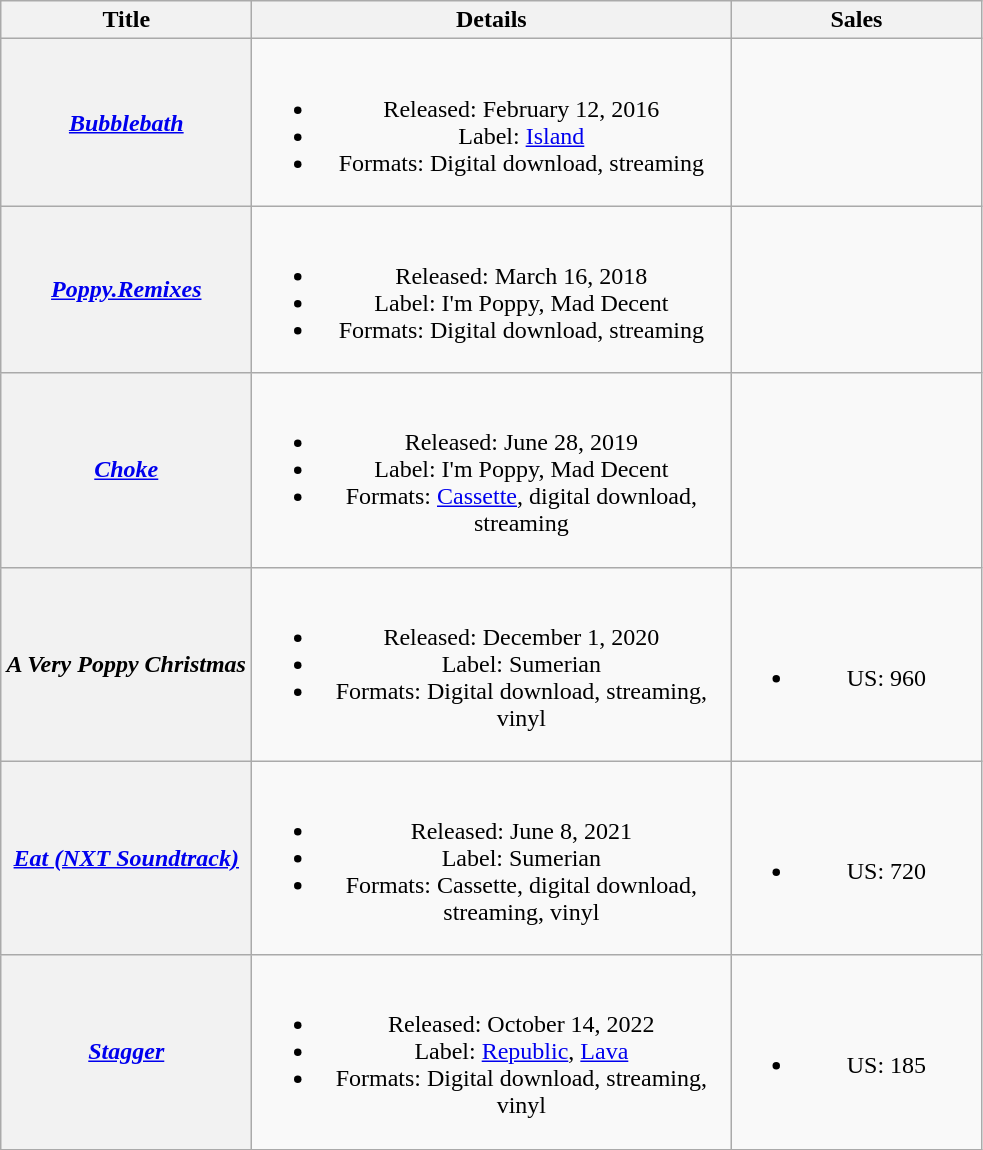<table class="wikitable plainrowheaders" style="text-align:center;">
<tr>
<th scope="col" style="width:10em;">Title</th>
<th scope="col" style="width:19.5em;">Details</th>
<th scope="col" style="width:10em;">Sales</th>
</tr>
<tr>
<th scope="row"><em><a href='#'>Bubblebath</a></em></th>
<td><br><ul><li>Released: February 12, 2016</li><li>Label: <a href='#'>Island</a></li><li>Formats: Digital download, streaming</li></ul></td>
<td></td>
</tr>
<tr>
<th scope="row"><em><a href='#'>Poppy.Remixes</a></em></th>
<td><br><ul><li>Released: March 16, 2018</li><li>Label: I'm Poppy, Mad Decent</li><li>Formats: Digital download, streaming</li></ul></td>
<td></td>
</tr>
<tr>
<th scope="row"><em><a href='#'>Choke</a></em></th>
<td><br><ul><li>Released: June 28, 2019</li><li>Label: I'm Poppy, Mad Decent</li><li>Formats: <a href='#'>Cassette</a>, digital download, streaming</li></ul></td>
<td></td>
</tr>
<tr>
<th scope="row"><em>A Very Poppy Christmas</em></th>
<td><br><ul><li>Released: December 1, 2020</li><li>Label: Sumerian</li><li>Formats: Digital download, streaming, vinyl</li></ul></td>
<td><br><ul><li>US: 960</li></ul></td>
</tr>
<tr>
<th scope="row"><em><a href='#'>Eat (NXT Soundtrack)</a></em></th>
<td><br><ul><li>Released: June 8, 2021</li><li>Label: Sumerian</li><li>Formats: Cassette, digital download, streaming, vinyl</li></ul></td>
<td><br><ul><li>US: 720</li></ul></td>
</tr>
<tr>
<th scope="row"><em><a href='#'>Stagger</a></em></th>
<td><br><ul><li>Released: October 14, 2022</li><li>Label: <a href='#'>Republic</a>, <a href='#'>Lava</a></li><li>Formats: Digital download, streaming, vinyl</li></ul></td>
<td><br><ul><li>US: 185</li></ul></td>
</tr>
</table>
